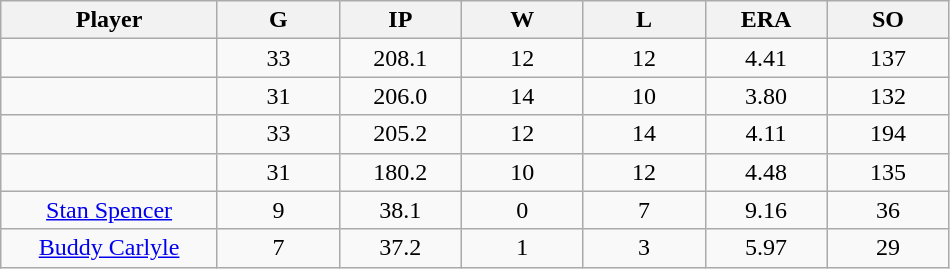<table class="wikitable sortable">
<tr>
<th bgcolor="#DDDDFF" width="16%">Player</th>
<th bgcolor="#DDDDFF" width="9%">G</th>
<th bgcolor="#DDDDFF" width="9%">IP</th>
<th bgcolor="#DDDDFF" width="9%">W</th>
<th bgcolor="#DDDDFF" width="9%">L</th>
<th bgcolor="#DDDDFF" width="9%">ERA</th>
<th bgcolor="#DDDDFF" width="9%">SO</th>
</tr>
<tr align="center">
<td></td>
<td>33</td>
<td>208.1</td>
<td>12</td>
<td>12</td>
<td>4.41</td>
<td>137</td>
</tr>
<tr align="center">
<td></td>
<td>31</td>
<td>206.0</td>
<td>14</td>
<td>10</td>
<td>3.80</td>
<td>132</td>
</tr>
<tr align="center">
<td></td>
<td>33</td>
<td>205.2</td>
<td>12</td>
<td>14</td>
<td>4.11</td>
<td>194</td>
</tr>
<tr align="center">
<td></td>
<td>31</td>
<td>180.2</td>
<td>10</td>
<td>12</td>
<td>4.48</td>
<td>135</td>
</tr>
<tr align="center">
<td><a href='#'>Stan Spencer</a></td>
<td>9</td>
<td>38.1</td>
<td>0</td>
<td>7</td>
<td>9.16</td>
<td>36</td>
</tr>
<tr align=center>
<td><a href='#'>Buddy Carlyle</a></td>
<td>7</td>
<td>37.2</td>
<td>1</td>
<td>3</td>
<td>5.97</td>
<td>29</td>
</tr>
</table>
